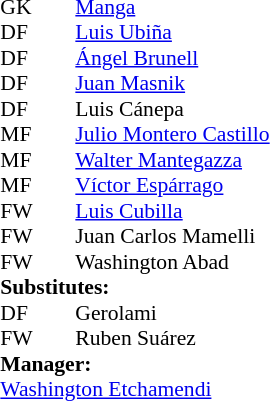<table cellspacing="0" cellpadding="0" style="font-size:90%; margin:0.2em auto;">
<tr>
<th width="25"></th>
<th width="25"></th>
</tr>
<tr>
<td>GK</td>
<td></td>
<td> <a href='#'>Manga</a></td>
</tr>
<tr>
<td>DF</td>
<td></td>
<td> <a href='#'>Luis Ubiña</a></td>
</tr>
<tr>
<td>DF</td>
<td></td>
<td> <a href='#'>Ángel Brunell</a></td>
</tr>
<tr>
<td>DF</td>
<td></td>
<td> <a href='#'>Juan Masnik</a></td>
<td></td>
<td></td>
</tr>
<tr>
<td>DF</td>
<td></td>
<td> Luis Cánepa</td>
</tr>
<tr>
<td>MF</td>
<td></td>
<td> <a href='#'>Julio Montero Castillo</a></td>
<td></td>
</tr>
<tr>
<td>MF</td>
<td></td>
<td> <a href='#'>Walter Mantegazza</a></td>
</tr>
<tr>
<td>MF</td>
<td></td>
<td> <a href='#'>Víctor Espárrago</a></td>
</tr>
<tr>
<td>FW</td>
<td></td>
<td> <a href='#'>Luis Cubilla</a></td>
</tr>
<tr>
<td>FW</td>
<td></td>
<td> Juan Carlos Mamelli</td>
</tr>
<tr>
<td>FW</td>
<td></td>
<td> Washington Abad</td>
<td></td>
<td></td>
</tr>
<tr>
<td colspan=3><strong>Substitutes:</strong></td>
</tr>
<tr>
<td>DF</td>
<td></td>
<td> Gerolami</td>
<td></td>
<td></td>
</tr>
<tr>
<td>FW</td>
<td></td>
<td> Ruben Suárez</td>
<td></td>
<td></td>
</tr>
<tr>
<td colspan=3><strong>Manager:</strong></td>
</tr>
<tr>
<td colspan=4> <a href='#'>Washington Etchamendi</a></td>
</tr>
</table>
